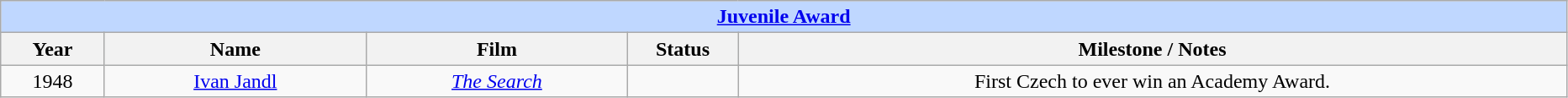<table class="wikitable" style="text-align: center">
<tr ---- bgcolor="#bfd7ff">
<td colspan=5 align=center><a href='#'><strong>Juvenile Award</strong></a></td>
</tr>
<tr ---- bgcolor="#ebf5ff">
<th width="75">Year</th>
<th width="200">Name</th>
<th width="200">Film</th>
<th width="80">Status</th>
<th width="650">Milestone / Notes</th>
</tr>
<tr>
<td>1948</td>
<td><a href='#'>Ivan Jandl</a></td>
<td><em><a href='#'>The Search</a></em></td>
<td></td>
<td>First Czech to ever win an Academy Award.</td>
</tr>
</table>
